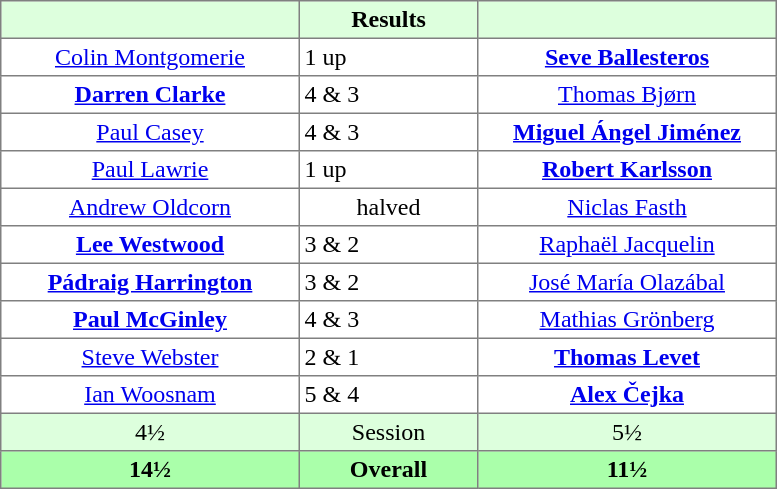<table border="1" cellpadding="3" style="border-collapse:collapse; text-align:center;">
<tr style="background:#ddffdd;">
<th style="width:12em;"> </th>
<th style="width:7em;">Results</th>
<th style="width:12em;"></th>
</tr>
<tr>
<td><a href='#'>Colin Montgomerie</a></td>
<td align=left> 1 up</td>
<td><strong><a href='#'>Seve Ballesteros</a></strong></td>
</tr>
<tr>
<td><strong><a href='#'>Darren Clarke</a></strong></td>
<td align=left> 4 & 3</td>
<td><a href='#'>Thomas Bjørn</a></td>
</tr>
<tr>
<td><a href='#'>Paul Casey</a></td>
<td align=left> 4 & 3</td>
<td><strong><a href='#'>Miguel Ángel Jiménez</a></strong></td>
</tr>
<tr>
<td><a href='#'>Paul Lawrie</a></td>
<td align=left> 1 up</td>
<td><strong><a href='#'>Robert Karlsson</a></strong></td>
</tr>
<tr>
<td><a href='#'>Andrew Oldcorn</a></td>
<td>halved</td>
<td><a href='#'>Niclas Fasth</a></td>
</tr>
<tr>
<td><strong><a href='#'>Lee Westwood</a></strong></td>
<td align=left> 3 & 2</td>
<td><a href='#'>Raphaël Jacquelin</a></td>
</tr>
<tr>
<td><strong><a href='#'>Pádraig Harrington</a></strong></td>
<td align=left> 3 & 2</td>
<td><a href='#'>José María Olazábal</a></td>
</tr>
<tr>
<td><strong><a href='#'>Paul McGinley</a></strong></td>
<td align=left> 4 & 3</td>
<td><a href='#'>Mathias Grönberg</a></td>
</tr>
<tr>
<td><a href='#'>Steve Webster</a></td>
<td align=left> 2 & 1</td>
<td><strong><a href='#'>Thomas Levet</a></strong></td>
</tr>
<tr>
<td><a href='#'>Ian Woosnam</a></td>
<td align=left> 5 & 4</td>
<td><strong><a href='#'>Alex Čejka</a></strong></td>
</tr>
<tr style="background:#ddffdd;">
<td>4½</td>
<td>Session</td>
<td>5½</td>
</tr>
<tr style="background:#aaffaa;">
<th>14½</th>
<th>Overall</th>
<th>11½</th>
</tr>
</table>
